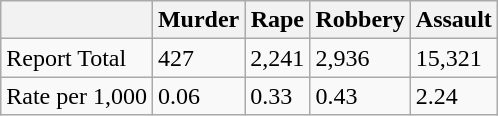<table class="wikitable">
<tr>
<th></th>
<th>Murder</th>
<th>Rape</th>
<th>Robbery</th>
<th>Assault</th>
</tr>
<tr>
<td>Report Total</td>
<td>427</td>
<td>2,241</td>
<td>2,936</td>
<td>15,321</td>
</tr>
<tr>
<td>Rate per 1,000</td>
<td>0.06</td>
<td>0.33</td>
<td>0.43</td>
<td>2.24</td>
</tr>
</table>
